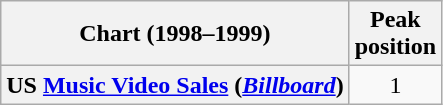<table class="wikitable sortable plainrowheaders" style="text-align:center">
<tr>
<th>Chart (1998–1999)</th>
<th>Peak<br>position</th>
</tr>
<tr>
<th scope="row">US <a href='#'>Music Video Sales</a> (<em><a href='#'>Billboard</a></em>)</th>
<td>1</td>
</tr>
</table>
